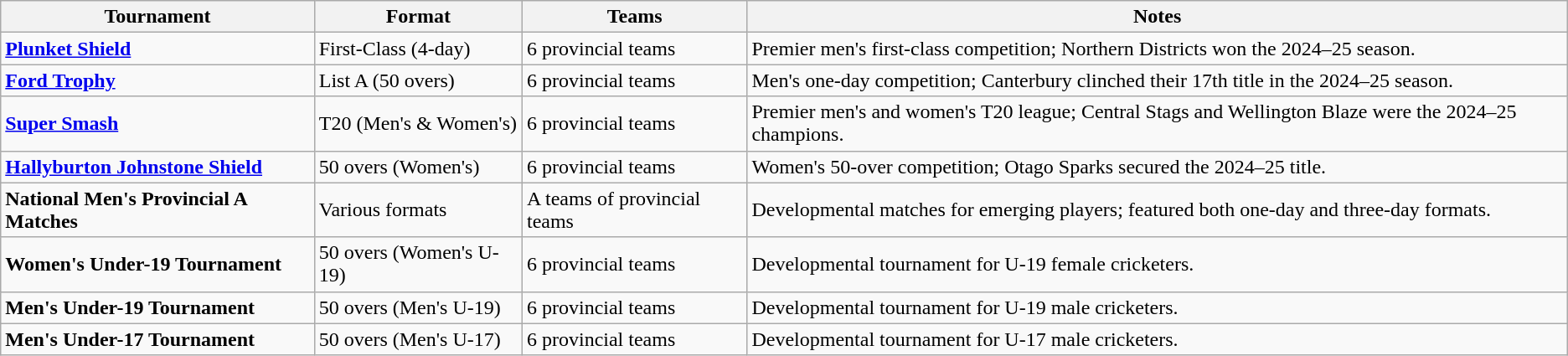<table class="wikitable">
<tr>
<th>Tournament</th>
<th>Format</th>
<th>Teams</th>
<th>Notes</th>
</tr>
<tr>
<td><strong><a href='#'>Plunket Shield</a></strong></td>
<td>First-Class (4-day)</td>
<td>6 provincial teams</td>
<td>Premier men's first-class competition; Northern Districts won the 2024–25 season.</td>
</tr>
<tr>
<td><strong><a href='#'>Ford Trophy</a></strong></td>
<td>List A (50 overs)</td>
<td>6 provincial teams</td>
<td>Men's one-day competition; Canterbury clinched their 17th title in the 2024–25 season.</td>
</tr>
<tr>
<td><strong><a href='#'>Super Smash</a></strong></td>
<td>T20 (Men's & Women's)</td>
<td>6 provincial teams</td>
<td>Premier men's and women's T20 league; Central Stags and Wellington Blaze were the 2024–25 champions.</td>
</tr>
<tr>
<td><strong><a href='#'>Hallyburton Johnstone Shield</a></strong></td>
<td>50 overs (Women's)</td>
<td>6 provincial teams</td>
<td>Women's 50-over competition; Otago Sparks secured the 2024–25 title.</td>
</tr>
<tr>
<td><strong>National Men's Provincial A Matches</strong></td>
<td>Various formats</td>
<td>A teams of provincial teams</td>
<td>Developmental matches for emerging players; featured both one-day and three-day formats.</td>
</tr>
<tr>
<td><strong>Women's Under-19 Tournament</strong></td>
<td>50 overs (Women's U-19)</td>
<td>6 provincial teams</td>
<td>Developmental tournament for U-19 female cricketers.</td>
</tr>
<tr>
<td><strong>Men's Under-19 Tournament</strong></td>
<td>50 overs (Men's U-19)</td>
<td>6 provincial teams</td>
<td>Developmental tournament for U-19 male cricketers.</td>
</tr>
<tr>
<td><strong>Men's Under-17 Tournament</strong></td>
<td>50 overs (Men's U-17)</td>
<td>6 provincial teams</td>
<td>Developmental tournament for U-17 male cricketers.</td>
</tr>
</table>
